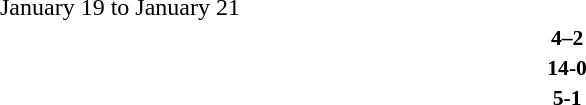<table style="width:100%;" cellspacing="1">
<tr>
<th width=25%></th>
<th width=2%></th>
<th width=6%></th>
<th width=2%></th>
<th width=25%></th>
</tr>
<tr>
<td>January 19 to January 21</td>
</tr>
<tr style=font-size:90%>
<td align=right><strong></strong></td>
<td></td>
<td align=center><strong>4–2</strong></td>
<td></td>
<td><strong></strong></td>
<td></td>
</tr>
<tr style=font-size:90%>
<td align=right><strong></strong></td>
<td></td>
<td align=center><strong>14-0</strong></td>
<td></td>
<td><strong></strong></td>
<td></td>
</tr>
<tr style=font-size:90%>
<td align=right><strong></strong></td>
<td></td>
<td align=center><strong>5-1</strong></td>
<td></td>
<td><strong></strong></td>
<td></td>
</tr>
</table>
